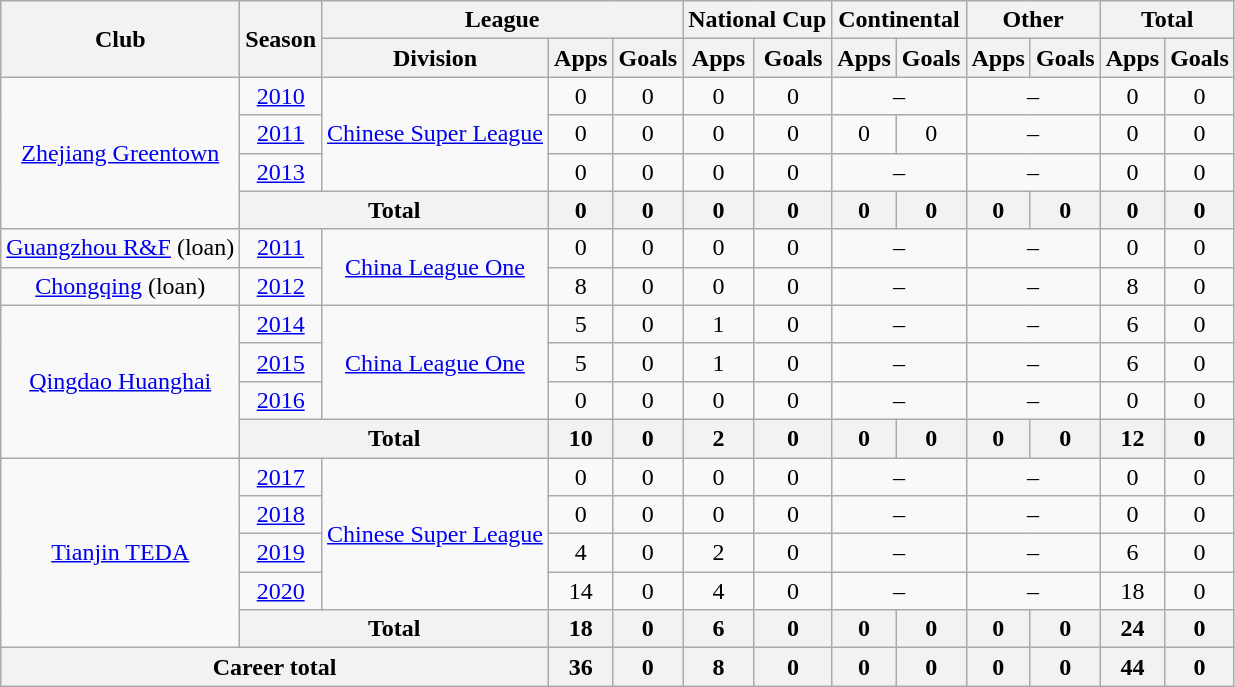<table class="wikitable" style="text-align: center">
<tr>
<th rowspan="2">Club</th>
<th rowspan="2">Season</th>
<th colspan="3">League</th>
<th colspan="2">National Cup</th>
<th colspan="2">Continental</th>
<th colspan="2">Other</th>
<th colspan="2">Total</th>
</tr>
<tr>
<th>Division</th>
<th>Apps</th>
<th>Goals</th>
<th>Apps</th>
<th>Goals</th>
<th>Apps</th>
<th>Goals</th>
<th>Apps</th>
<th>Goals</th>
<th>Apps</th>
<th>Goals</th>
</tr>
<tr>
<td rowspan=4><a href='#'>Zhejiang Greentown</a></td>
<td><a href='#'>2010</a></td>
<td rowspan=3><a href='#'>Chinese Super League</a></td>
<td>0</td>
<td>0</td>
<td>0</td>
<td>0</td>
<td colspan="2">–</td>
<td colspan="2">–</td>
<td>0</td>
<td>0</td>
</tr>
<tr>
<td><a href='#'>2011</a></td>
<td>0</td>
<td>0</td>
<td>0</td>
<td>0</td>
<td>0</td>
<td>0</td>
<td colspan="2">–</td>
<td>0</td>
<td>0</td>
</tr>
<tr>
<td><a href='#'>2013</a></td>
<td>0</td>
<td>0</td>
<td>0</td>
<td>0</td>
<td colspan="2">–</td>
<td colspan="2">–</td>
<td>0</td>
<td>0</td>
</tr>
<tr>
<th colspan=2>Total</th>
<th>0</th>
<th>0</th>
<th>0</th>
<th>0</th>
<th>0</th>
<th>0</th>
<th>0</th>
<th>0</th>
<th>0</th>
<th>0</th>
</tr>
<tr>
<td><a href='#'>Guangzhou R&F</a> (loan)</td>
<td><a href='#'>2011</a></td>
<td rowspan="2"><a href='#'>China League One</a></td>
<td>0</td>
<td>0</td>
<td>0</td>
<td>0</td>
<td colspan="2">–</td>
<td colspan="2">–</td>
<td>0</td>
<td>0</td>
</tr>
<tr>
<td><a href='#'>Chongqing</a> (loan)</td>
<td><a href='#'>2012</a></td>
<td>8</td>
<td>0</td>
<td>0</td>
<td>0</td>
<td colspan="2">–</td>
<td colspan="2">–</td>
<td>8</td>
<td>0</td>
</tr>
<tr>
<td rowspan=4><a href='#'>Qingdao Huanghai</a></td>
<td><a href='#'>2014</a></td>
<td rowspan=3><a href='#'>China League One</a></td>
<td>5</td>
<td>0</td>
<td>1</td>
<td>0</td>
<td colspan="2">–</td>
<td colspan="2">–</td>
<td>6</td>
<td>0</td>
</tr>
<tr>
<td><a href='#'>2015</a></td>
<td>5</td>
<td>0</td>
<td>1</td>
<td>0</td>
<td colspan="2">–</td>
<td colspan="2">–</td>
<td>6</td>
<td>0</td>
</tr>
<tr>
<td><a href='#'>2016</a></td>
<td>0</td>
<td>0</td>
<td>0</td>
<td>0</td>
<td colspan="2">–</td>
<td colspan="2">–</td>
<td>0</td>
<td>0</td>
</tr>
<tr>
<th colspan=2>Total</th>
<th>10</th>
<th>0</th>
<th>2</th>
<th>0</th>
<th>0</th>
<th>0</th>
<th>0</th>
<th>0</th>
<th>12</th>
<th>0</th>
</tr>
<tr>
<td rowspan=5><a href='#'>Tianjin TEDA</a></td>
<td><a href='#'>2017</a></td>
<td rowspan=4><a href='#'>Chinese Super League</a></td>
<td>0</td>
<td>0</td>
<td>0</td>
<td>0</td>
<td colspan="2">–</td>
<td colspan="2">–</td>
<td>0</td>
<td>0</td>
</tr>
<tr>
<td><a href='#'>2018</a></td>
<td>0</td>
<td>0</td>
<td>0</td>
<td>0</td>
<td colspan="2">–</td>
<td colspan="2">–</td>
<td>0</td>
<td>0</td>
</tr>
<tr>
<td><a href='#'>2019</a></td>
<td>4</td>
<td>0</td>
<td>2</td>
<td>0</td>
<td colspan="2">–</td>
<td colspan="2">–</td>
<td>6</td>
<td>0</td>
</tr>
<tr>
<td><a href='#'>2020</a></td>
<td>14</td>
<td>0</td>
<td>4</td>
<td>0</td>
<td colspan="2">–</td>
<td colspan="2">–</td>
<td>18</td>
<td>0</td>
</tr>
<tr>
<th colspan=2>Total</th>
<th>18</th>
<th>0</th>
<th>6</th>
<th>0</th>
<th>0</th>
<th>0</th>
<th>0</th>
<th>0</th>
<th>24</th>
<th>0</th>
</tr>
<tr>
<th colspan=3>Career total</th>
<th>36</th>
<th>0</th>
<th>8</th>
<th>0</th>
<th>0</th>
<th>0</th>
<th>0</th>
<th>0</th>
<th>44</th>
<th>0</th>
</tr>
</table>
